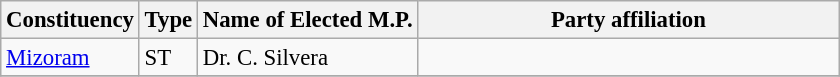<table class="wikitable" style="font-size:95%;">
<tr>
<th>Constituency</th>
<th>Type</th>
<th>Name of Elected M.P.</th>
<th colspan="2" style="width:18em">Party affiliation</th>
</tr>
<tr>
<td><a href='#'>Mizoram</a></td>
<td>ST</td>
<td>Dr. C. Silvera</td>
<td></td>
</tr>
<tr>
</tr>
</table>
